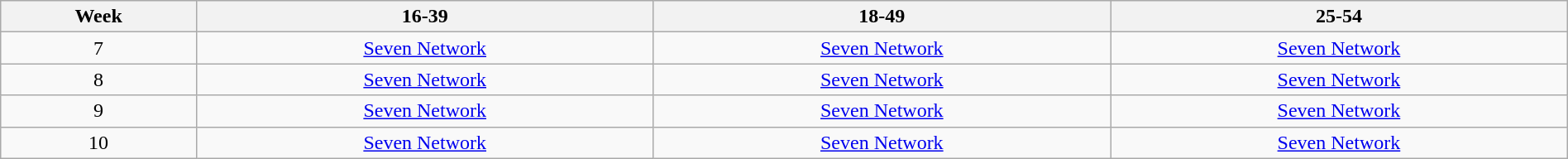<table class="wikitable" style="width:100%;">
<tr>
<th>Week</th>
<th>16-39</th>
<th>18-49</th>
<th>25-54</th>
</tr>
<tr>
<td colspan="1" align=center>7</td>
<td colspan="1" align=center><a href='#'>Seven Network</a></td>
<td colspan="1" align=center><a href='#'>Seven Network</a></td>
<td colspan="1" align=center><a href='#'>Seven Network</a></td>
</tr>
<tr>
<td colspan="1" align=center>8</td>
<td colspan="1" align=center><a href='#'>Seven Network</a></td>
<td colspan="1" align=center><a href='#'>Seven Network</a></td>
<td colspan="1" align=center><a href='#'>Seven Network</a></td>
</tr>
<tr>
<td colspan="1" align=center>9</td>
<td colspan="1" align=center><a href='#'>Seven Network</a></td>
<td colspan="1" align=center><a href='#'>Seven Network</a></td>
<td colspan="1" align=center><a href='#'>Seven Network</a></td>
</tr>
<tr>
<td colspan="1" align=center>10</td>
<td colspan="1" align=center><a href='#'>Seven Network</a></td>
<td colspan="1" align=center><a href='#'>Seven Network</a></td>
<td colspan="1" align=center><a href='#'>Seven Network</a></td>
</tr>
</table>
